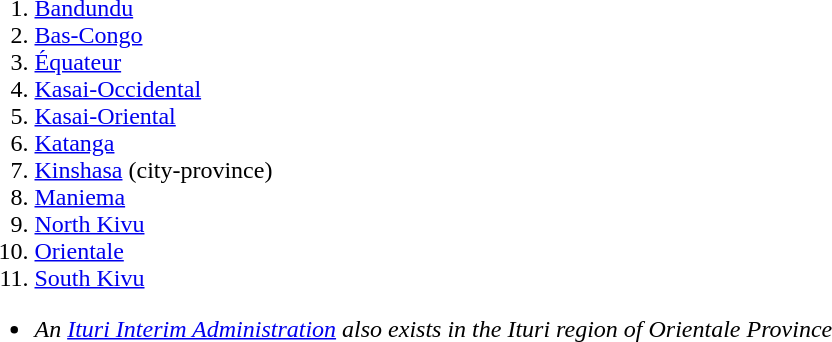<table>
<tr>
<td></td>
<td><br><ol><li><a href='#'>Bandundu</a></li><li><a href='#'>Bas-Congo</a></li><li><a href='#'>Équateur</a></li><li><a href='#'>Kasai-Occidental</a></li><li><a href='#'>Kasai-Oriental</a></li><li><a href='#'>Katanga</a></li><li><a href='#'>Kinshasa</a> (city-province)</li><li><a href='#'>Maniema</a></li><li><a href='#'>North Kivu</a></li><li><a href='#'>Orientale</a></li><li><a href='#'>South Kivu</a></li></ol><ul><li><em>An <a href='#'>Ituri Interim Administration</a> also exists in the Ituri region of Orientale Province</em></li></ul></td>
</tr>
</table>
